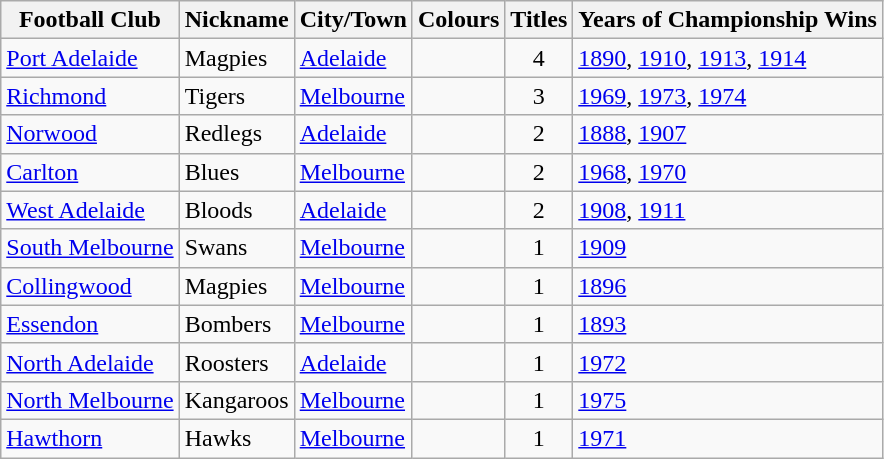<table class="wikitable sortable">
<tr>
<th width=0px>Football Club</th>
<th width=0px>Nickname</th>
<th width=0px>City/Town</th>
<th width=0px>Colours</th>
<th width=0px>Titles</th>
<th width=0px>Years of Championship Wins</th>
</tr>
<tr>
<td><a href='#'>Port Adelaide</a></td>
<td>Magpies</td>
<td><a href='#'>Adelaide</a></td>
<td></td>
<td align=center>4</td>
<td><a href='#'>1890</a>, <a href='#'>1910</a>, <a href='#'>1913</a>, <a href='#'>1914</a></td>
</tr>
<tr>
<td><a href='#'>Richmond</a></td>
<td>Tigers</td>
<td><a href='#'>Melbourne</a></td>
<td></td>
<td align=center>3</td>
<td><a href='#'>1969</a>, <a href='#'>1973</a>, <a href='#'>1974</a></td>
</tr>
<tr>
<td><a href='#'>Norwood</a></td>
<td>Redlegs</td>
<td><a href='#'>Adelaide</a></td>
<td></td>
<td align=center>2</td>
<td><a href='#'>1888</a>, <a href='#'>1907</a></td>
</tr>
<tr>
<td><a href='#'>Carlton</a></td>
<td>Blues</td>
<td><a href='#'>Melbourne</a></td>
<td></td>
<td align=center>2</td>
<td><a href='#'>1968</a>, <a href='#'>1970</a></td>
</tr>
<tr>
<td><a href='#'>West Adelaide</a></td>
<td>Bloods</td>
<td><a href='#'>Adelaide</a></td>
<td></td>
<td align=center>2</td>
<td><a href='#'>1908</a>, <a href='#'>1911</a></td>
</tr>
<tr>
<td><a href='#'>South Melbourne</a></td>
<td>Swans</td>
<td><a href='#'>Melbourne</a></td>
<td></td>
<td align=center>1</td>
<td><a href='#'>1909</a></td>
</tr>
<tr>
<td><a href='#'>Collingwood</a></td>
<td>Magpies</td>
<td><a href='#'>Melbourne</a></td>
<td></td>
<td align=center>1</td>
<td><a href='#'>1896</a></td>
</tr>
<tr>
<td><a href='#'>Essendon</a></td>
<td>Bombers</td>
<td><a href='#'>Melbourne</a></td>
<td></td>
<td align=center>1</td>
<td><a href='#'>1893</a></td>
</tr>
<tr>
<td><a href='#'>North Adelaide</a></td>
<td>Roosters</td>
<td><a href='#'>Adelaide</a></td>
<td></td>
<td align=center>1</td>
<td><a href='#'>1972</a></td>
</tr>
<tr>
<td><a href='#'>North Melbourne</a></td>
<td>Kangaroos</td>
<td><a href='#'>Melbourne</a></td>
<td></td>
<td align=center>1</td>
<td><a href='#'>1975</a></td>
</tr>
<tr>
<td><a href='#'>Hawthorn</a></td>
<td>Hawks</td>
<td><a href='#'>Melbourne</a></td>
<td></td>
<td align=center>1</td>
<td><a href='#'>1971</a></td>
</tr>
</table>
